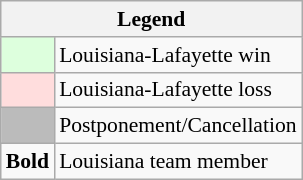<table class="wikitable" style="font-size:90%">
<tr>
<th colspan="2">Legend</th>
</tr>
<tr>
<td style="background:#dfd;"> </td>
<td>Louisiana-Lafayette win</td>
</tr>
<tr>
<td style="background:#fdd;"> </td>
<td>Louisiana-Lafayette loss</td>
</tr>
<tr>
<td style="background:#bbb;"> </td>
<td>Postponement/Cancellation</td>
</tr>
<tr>
<td><strong>Bold</strong></td>
<td>Louisiana team member</td>
</tr>
</table>
